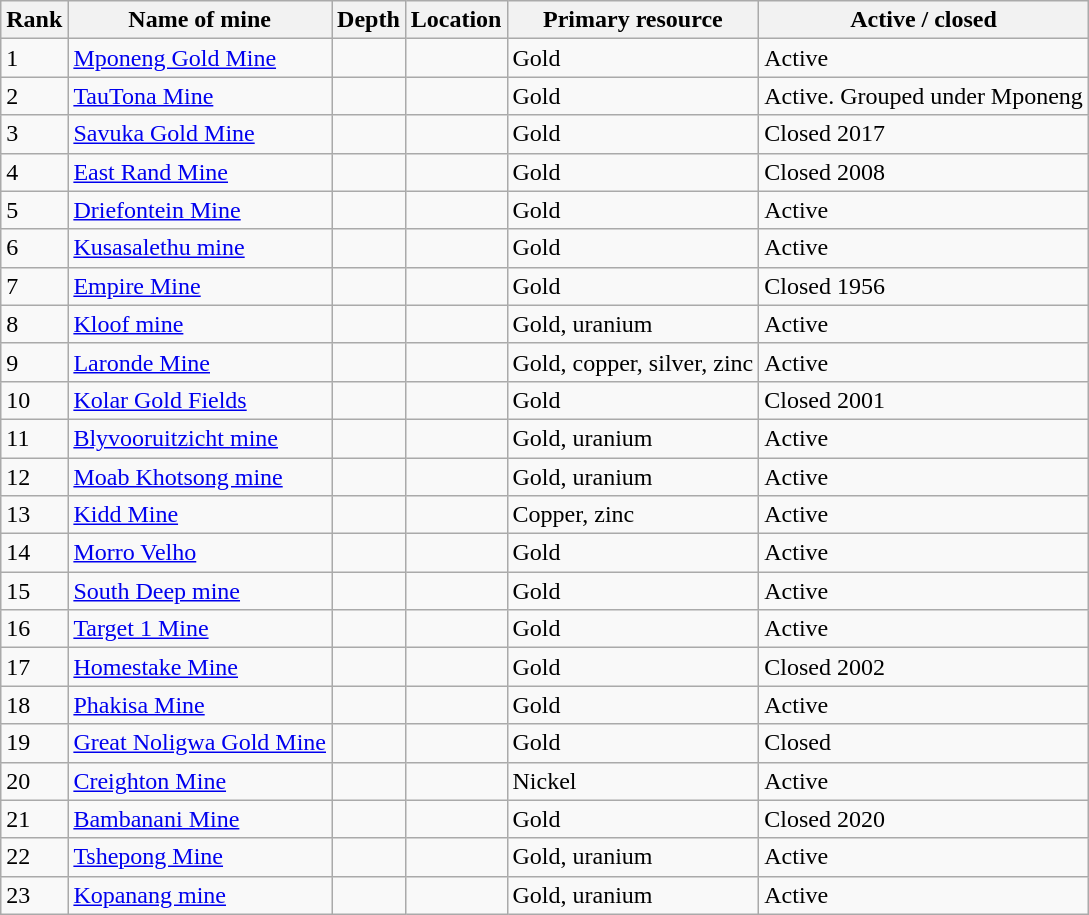<table class="sortable wikitable">
<tr>
<th>Rank</th>
<th>Name of mine</th>
<th>Depth</th>
<th>Location</th>
<th>Primary resource</th>
<th>Active / closed</th>
</tr>
<tr>
<td>1</td>
<td><a href='#'>Mponeng Gold Mine</a></td>
<td></td>
<td></td>
<td>Gold</td>
<td>Active</td>
</tr>
<tr>
<td>2</td>
<td><a href='#'>TauTona Mine</a></td>
<td></td>
<td></td>
<td>Gold</td>
<td>Active. Grouped under Mponeng </td>
</tr>
<tr>
<td>3</td>
<td><a href='#'>Savuka Gold Mine</a></td>
<td></td>
<td></td>
<td>Gold</td>
<td>Closed 2017</td>
</tr>
<tr>
<td>4</td>
<td><a href='#'>East Rand Mine</a></td>
<td></td>
<td></td>
<td>Gold</td>
<td>Closed 2008</td>
</tr>
<tr>
<td>5</td>
<td><a href='#'>Driefontein Mine</a></td>
<td></td>
<td></td>
<td>Gold</td>
<td>Active</td>
</tr>
<tr>
<td>6</td>
<td><a href='#'>Kusasalethu mine</a></td>
<td></td>
<td></td>
<td>Gold</td>
<td>Active</td>
</tr>
<tr>
<td>7</td>
<td><a href='#'>Empire Mine</a></td>
<td></td>
<td></td>
<td>Gold</td>
<td>Closed 1956</td>
</tr>
<tr>
<td>8</td>
<td><a href='#'>Kloof mine</a></td>
<td></td>
<td></td>
<td>Gold, uranium</td>
<td>Active</td>
</tr>
<tr>
<td>9</td>
<td><a href='#'>Laronde Mine</a></td>
<td></td>
<td></td>
<td>Gold, copper, silver, zinc</td>
<td>Active</td>
</tr>
<tr>
<td>10</td>
<td><a href='#'>Kolar Gold Fields</a></td>
<td></td>
<td></td>
<td>Gold</td>
<td>Closed 2001</td>
</tr>
<tr>
<td>11</td>
<td><a href='#'>Blyvooruitzicht mine</a></td>
<td></td>
<td></td>
<td>Gold, uranium</td>
<td>Active</td>
</tr>
<tr>
<td>12</td>
<td><a href='#'>Moab Khotsong mine</a></td>
<td></td>
<td></td>
<td>Gold, uranium</td>
<td>Active</td>
</tr>
<tr>
<td>13</td>
<td><a href='#'>Kidd Mine</a></td>
<td></td>
<td></td>
<td>Copper, zinc</td>
<td>Active</td>
</tr>
<tr>
<td>14</td>
<td><a href='#'>Morro Velho</a></td>
<td></td>
<td></td>
<td>Gold</td>
<td>Active</td>
</tr>
<tr>
<td>15</td>
<td><a href='#'>South Deep mine</a></td>
<td></td>
<td></td>
<td>Gold</td>
<td>Active</td>
</tr>
<tr>
<td>16</td>
<td><a href='#'>Target 1 Mine</a></td>
<td></td>
<td></td>
<td>Gold</td>
<td>Active</td>
</tr>
<tr>
<td>17</td>
<td><a href='#'>Homestake Mine</a></td>
<td></td>
<td></td>
<td>Gold</td>
<td>Closed 2002</td>
</tr>
<tr>
<td>18</td>
<td><a href='#'>Phakisa Mine</a></td>
<td></td>
<td></td>
<td>Gold</td>
<td>Active</td>
</tr>
<tr>
<td>19</td>
<td><a href='#'>Great Noligwa Gold Mine</a></td>
<td></td>
<td></td>
<td>Gold</td>
<td>Closed</td>
</tr>
<tr>
<td>20</td>
<td><a href='#'>Creighton Mine</a></td>
<td></td>
<td></td>
<td>Nickel</td>
<td>Active</td>
</tr>
<tr>
<td>21</td>
<td><a href='#'>Bambanani Mine</a></td>
<td></td>
<td></td>
<td>Gold</td>
<td>Closed 2020</td>
</tr>
<tr>
<td>22</td>
<td><a href='#'>Tshepong Mine</a></td>
<td></td>
<td></td>
<td>Gold, uranium</td>
<td>Active</td>
</tr>
<tr>
<td>23</td>
<td><a href='#'>Kopanang mine</a></td>
<td></td>
<td></td>
<td>Gold, uranium</td>
<td>Active</td>
</tr>
</table>
